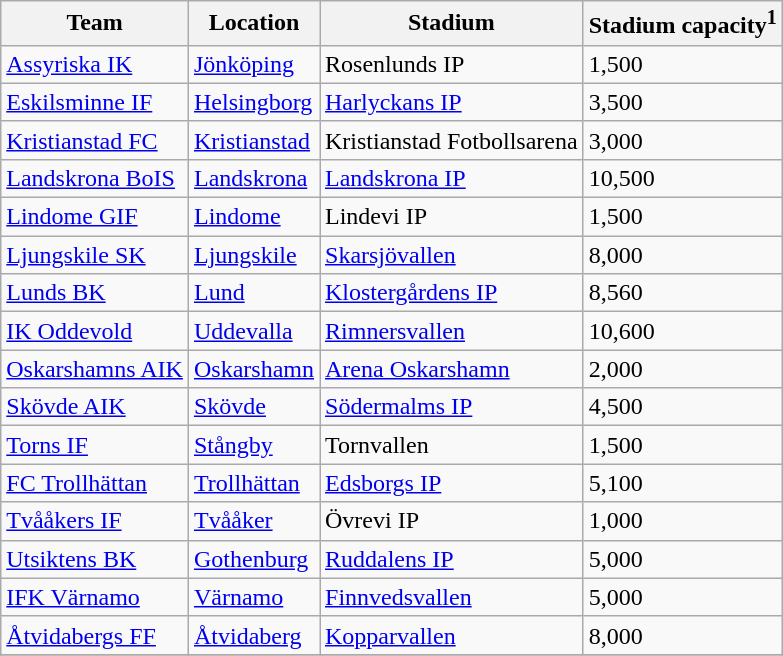<table class="wikitable sortable" border="1">
<tr>
<th>Team</th>
<th>Location</th>
<th>Stadium</th>
<th>Stadium capacity<sup>1</sup></th>
</tr>
<tr>
<td><a href='#'>Assyriska IK</a></td>
<td><a href='#'>Jönköping</a></td>
<td>Rosenlunds IP</td>
<td>1,500</td>
</tr>
<tr>
<td><a href='#'>Eskilsminne IF</a></td>
<td><a href='#'>Helsingborg</a></td>
<td><a href='#'>Harlyckans IP</a></td>
<td>3,500</td>
</tr>
<tr>
<td><a href='#'>Kristianstad FC</a></td>
<td><a href='#'>Kristianstad</a></td>
<td>Kristianstad Fotbollsarena</td>
<td>3,000</td>
</tr>
<tr>
<td><a href='#'>Landskrona BoIS</a></td>
<td><a href='#'>Landskrona</a></td>
<td><a href='#'>Landskrona IP</a></td>
<td>10,500</td>
</tr>
<tr>
<td><a href='#'>Lindome GIF</a></td>
<td><a href='#'>Lindome</a></td>
<td>Lindevi IP</td>
<td>1,500</td>
</tr>
<tr>
<td><a href='#'>Ljungskile SK</a></td>
<td><a href='#'>Ljungskile</a></td>
<td><a href='#'>Skarsjövallen</a></td>
<td>8,000</td>
</tr>
<tr>
<td><a href='#'>Lunds BK</a></td>
<td><a href='#'>Lund</a></td>
<td><a href='#'>Klostergårdens IP</a></td>
<td>8,560</td>
</tr>
<tr>
<td><a href='#'>IK Oddevold</a></td>
<td><a href='#'>Uddevalla</a></td>
<td><a href='#'>Rimnersvallen</a></td>
<td>10,600</td>
</tr>
<tr>
<td><a href='#'>Oskarshamns AIK</a></td>
<td><a href='#'>Oskarshamn</a></td>
<td><a href='#'>Arena Oskarshamn</a></td>
<td>2,000</td>
</tr>
<tr>
<td><a href='#'>Skövde AIK</a></td>
<td><a href='#'>Skövde</a></td>
<td><a href='#'>Södermalms IP</a></td>
<td>4,500</td>
</tr>
<tr>
<td><a href='#'>Torns IF</a></td>
<td><a href='#'>Stångby</a></td>
<td>Tornvallen</td>
<td>1,500</td>
</tr>
<tr>
<td><a href='#'>FC Trollhättan</a></td>
<td><a href='#'>Trollhättan</a></td>
<td><a href='#'>Edsborgs IP</a></td>
<td>5,100</td>
</tr>
<tr>
<td><a href='#'>Tvååkers IF</a></td>
<td><a href='#'>Tvååker</a></td>
<td>Övrevi IP</td>
<td>1,000</td>
</tr>
<tr>
<td><a href='#'>Utsiktens BK</a></td>
<td><a href='#'>Gothenburg</a></td>
<td><a href='#'>Ruddalens IP</a></td>
<td>5,000</td>
</tr>
<tr>
<td><a href='#'>IFK Värnamo</a></td>
<td><a href='#'>Värnamo</a></td>
<td><a href='#'>Finnvedsvallen</a></td>
<td>5,000</td>
</tr>
<tr>
<td><a href='#'>Åtvidabergs FF</a></td>
<td><a href='#'>Åtvidaberg</a></td>
<td><a href='#'>Kopparvallen</a></td>
<td>8,000</td>
</tr>
<tr>
</tr>
</table>
